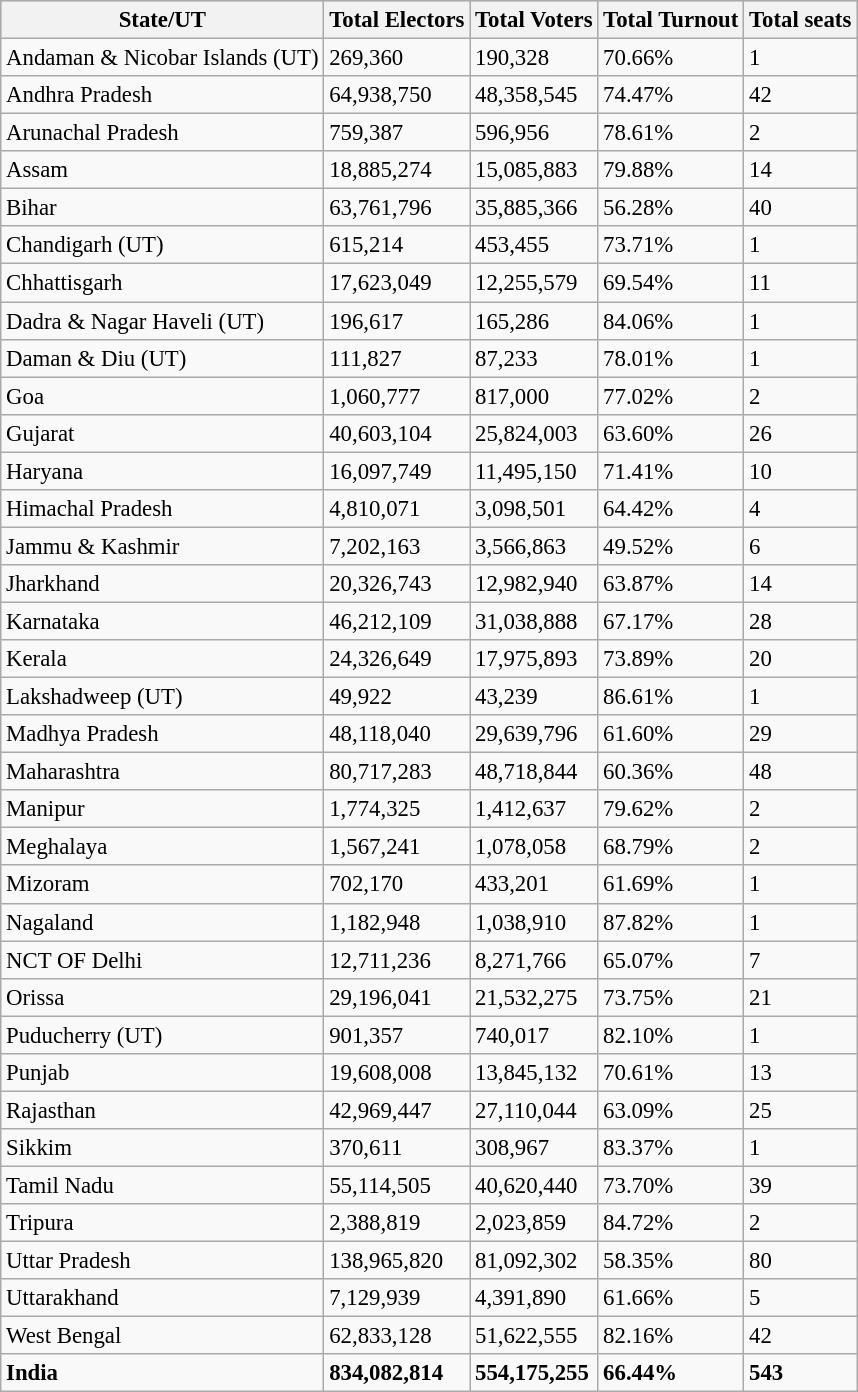<table class="wikitable sortable" style="font-size:95%;">
<tr style="background:#ccc; text-align:center;">
<th>State/UT</th>
<th>Total Electors</th>
<th>Total Voters</th>
<th>Total Turnout</th>
<th>Total seats</th>
</tr>
<tr>
<td>Andaman & Nicobar Islands (UT)</td>
<td>269,360</td>
<td>190,328</td>
<td>70.66%</td>
<td>1</td>
</tr>
<tr>
<td>Andhra Pradesh</td>
<td>64,938,750</td>
<td>48,358,545</td>
<td>74.47%</td>
<td>42</td>
</tr>
<tr>
<td>Arunachal Pradesh</td>
<td>759,387</td>
<td>596,956</td>
<td>78.61%</td>
<td>2</td>
</tr>
<tr>
<td>Assam</td>
<td>18,885,274</td>
<td>15,085,883</td>
<td>79.88%</td>
<td>14</td>
</tr>
<tr>
<td>Bihar</td>
<td>63,761,796</td>
<td>35,885,366</td>
<td>56.28%</td>
<td>40</td>
</tr>
<tr>
<td>Chandigarh (UT)</td>
<td>615,214</td>
<td>453,455</td>
<td>73.71%</td>
<td>1</td>
</tr>
<tr>
<td>Chhattisgarh</td>
<td>17,623,049</td>
<td>12,255,579</td>
<td>69.54%</td>
<td>11</td>
</tr>
<tr>
<td>Dadra & Nagar Haveli (UT)</td>
<td>196,617</td>
<td>165,286</td>
<td>84.06%</td>
<td>1</td>
</tr>
<tr>
<td>Daman & Diu (UT)</td>
<td>111,827</td>
<td>87,233</td>
<td>78.01%</td>
<td>1</td>
</tr>
<tr>
<td>Goa</td>
<td>1,060,777</td>
<td>817,000</td>
<td>77.02%</td>
<td>2</td>
</tr>
<tr>
<td>Gujarat</td>
<td>40,603,104</td>
<td>25,824,003</td>
<td>63.60%</td>
<td>26</td>
</tr>
<tr>
<td>Haryana</td>
<td>16,097,749</td>
<td>11,495,150</td>
<td>71.41%</td>
<td>10</td>
</tr>
<tr>
<td>Himachal Pradesh</td>
<td>4,810,071</td>
<td>3,098,501</td>
<td>64.42%</td>
<td>4</td>
</tr>
<tr>
<td>Jammu & Kashmir</td>
<td>7,202,163</td>
<td>3,566,863</td>
<td>49.52%</td>
<td>6</td>
</tr>
<tr>
<td>Jharkhand</td>
<td>20,326,743</td>
<td>12,982,940</td>
<td>63.87%</td>
<td>14</td>
</tr>
<tr>
<td>Karnataka</td>
<td>46,212,109</td>
<td>31,038,888</td>
<td>67.17%</td>
<td>28</td>
</tr>
<tr>
<td>Kerala</td>
<td>24,326,649</td>
<td>17,975,893</td>
<td>73.89%</td>
<td>20</td>
</tr>
<tr>
<td>Lakshadweep (UT)</td>
<td>49,922</td>
<td>43,239</td>
<td>86.61%</td>
<td>1</td>
</tr>
<tr>
<td>Madhya Pradesh</td>
<td>48,118,040</td>
<td>29,639,796</td>
<td>61.60%</td>
<td>29</td>
</tr>
<tr>
<td>Maharashtra</td>
<td>80,717,283</td>
<td>48,718,844</td>
<td>60.36%</td>
<td>48</td>
</tr>
<tr>
<td>Manipur</td>
<td>1,774,325</td>
<td>1,412,637</td>
<td>79.62%</td>
<td>2</td>
</tr>
<tr>
<td>Meghalaya</td>
<td>1,567,241</td>
<td>1,078,058</td>
<td>68.79%</td>
<td>2</td>
</tr>
<tr>
<td>Mizoram</td>
<td>702,170</td>
<td>433,201</td>
<td>61.69%</td>
<td>1</td>
</tr>
<tr>
<td>Nagaland</td>
<td>1,182,948</td>
<td>1,038,910</td>
<td>87.82%</td>
<td>1</td>
</tr>
<tr>
<td>NCT OF Delhi</td>
<td>12,711,236</td>
<td>8,271,766</td>
<td>65.07%</td>
<td>7</td>
</tr>
<tr>
<td>Orissa</td>
<td>29,196,041</td>
<td>21,532,275</td>
<td>73.75%</td>
<td>21</td>
</tr>
<tr>
<td>Puducherry (UT)</td>
<td>901,357</td>
<td>740,017</td>
<td>82.10%</td>
<td>1</td>
</tr>
<tr>
<td>Punjab</td>
<td>19,608,008</td>
<td>13,845,132</td>
<td>70.61%</td>
<td>13</td>
</tr>
<tr>
<td>Rajasthan</td>
<td>42,969,447</td>
<td>27,110,044</td>
<td>63.09%</td>
<td>25</td>
</tr>
<tr>
<td>Sikkim</td>
<td>370,611</td>
<td>308,967</td>
<td>83.37%</td>
<td>1</td>
</tr>
<tr>
<td>Tamil Nadu</td>
<td>55,114,505</td>
<td>40,620,440</td>
<td>73.70%</td>
<td>39</td>
</tr>
<tr>
<td>Tripura</td>
<td>2,388,819</td>
<td>2,023,859</td>
<td>84.72%</td>
<td>2</td>
</tr>
<tr>
<td>Uttar Pradesh</td>
<td>138,965,820</td>
<td>81,092,302</td>
<td>58.35%</td>
<td>80</td>
</tr>
<tr>
<td>Uttarakhand</td>
<td>7,129,939</td>
<td>4,391,890</td>
<td>61.66%</td>
<td>5</td>
</tr>
<tr>
<td>West Bengal</td>
<td>62,833,128</td>
<td>51,622,555</td>
<td>82.16%</td>
<td>42</td>
</tr>
<tr>
<td><strong>India</strong></td>
<td><strong>834,082,814</strong></td>
<td><strong>554,175,255</strong></td>
<td><strong>66.44%</strong></td>
<td><strong>543</strong></td>
</tr>
</table>
